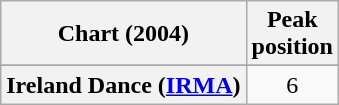<table class="wikitable plainrowheaders" style="text-align:center">
<tr>
<th>Chart (2004)</th>
<th>Peak<br>position</th>
</tr>
<tr>
</tr>
<tr>
<th scope="row">Ireland Dance (<a href='#'>IRMA</a>)</th>
<td>6</td>
</tr>
</table>
